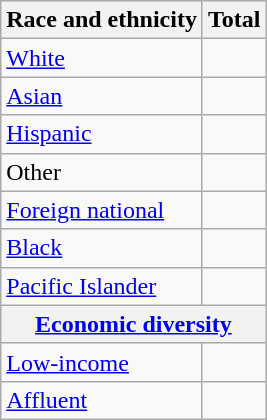<table class="wikitable floatright sortable collapsible"; text-align:right; font-size:80%;">
<tr>
<th>Race and ethnicity</th>
<th colspan="2" data-sort-type=number>Total</th>
</tr>
<tr>
<td><a href='#'>White</a></td>
<td align=right></td>
</tr>
<tr>
<td><a href='#'>Asian</a></td>
<td align=right></td>
</tr>
<tr>
<td><a href='#'>Hispanic</a></td>
<td align=right></td>
</tr>
<tr>
<td>Other</td>
<td align=right></td>
</tr>
<tr>
<td><a href='#'>Foreign national</a></td>
<td align=right></td>
</tr>
<tr>
<td><a href='#'>Black</a></td>
<td align=right></td>
</tr>
<tr>
<td><a href='#'>Pacific Islander</a></td>
<td align=right></td>
</tr>
<tr>
<th colspan="4" data-sort-type=number><a href='#'>Economic diversity</a></th>
</tr>
<tr>
<td><a href='#'>Low-income</a></td>
<td align=right></td>
</tr>
<tr>
<td><a href='#'>Affluent</a></td>
<td align=right></td>
</tr>
</table>
